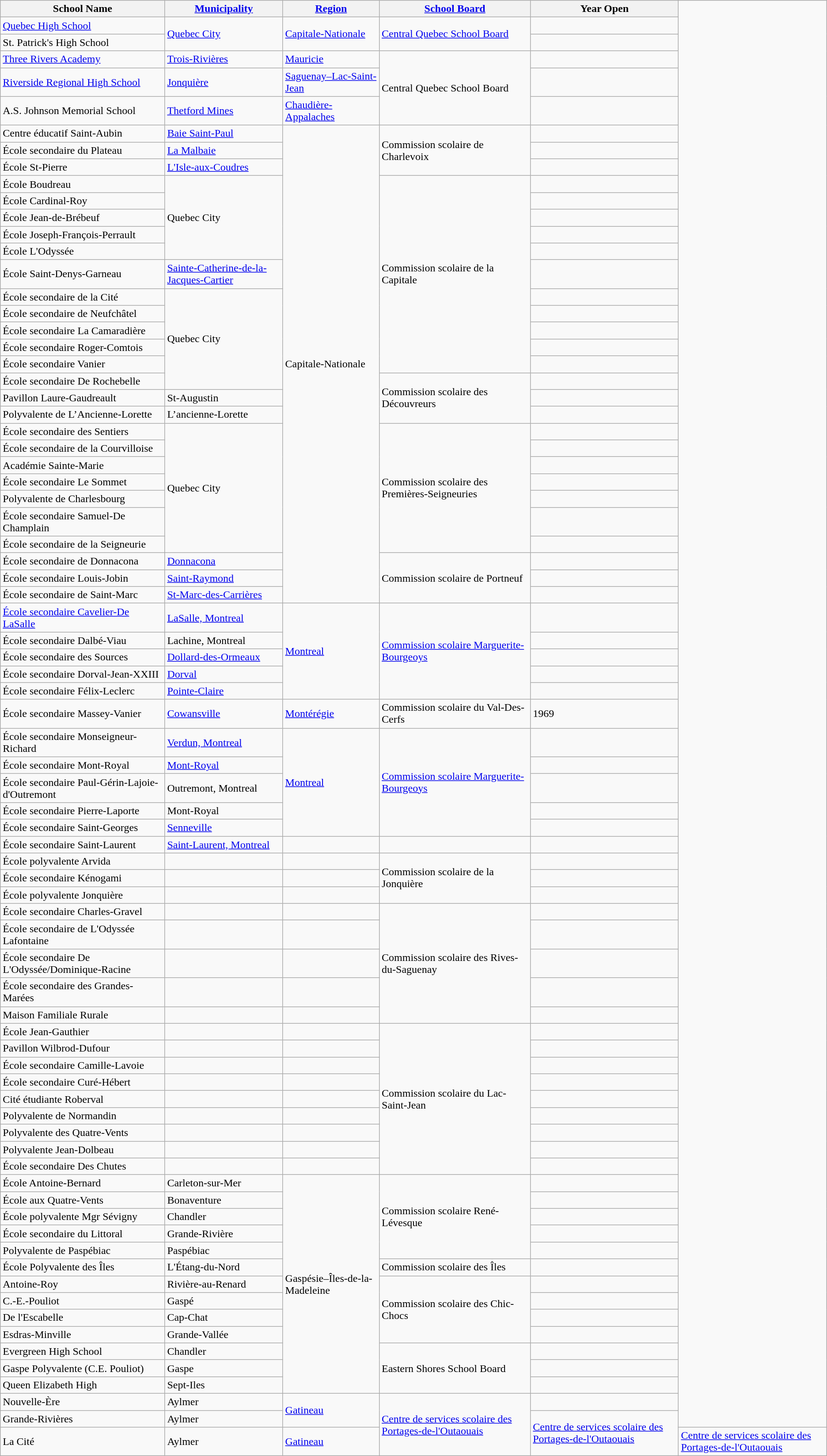<table class="wikitable sortable">
<tr>
<th>School Name</th>
<th><a href='#'>Municipality</a></th>
<th><a href='#'>Region</a></th>
<th><a href='#'>School Board</a></th>
<th>Year Open</th>
</tr>
<tr>
<td><a href='#'>Quebec High School</a></td>
<td rowspan="2"><a href='#'>Quebec City</a></td>
<td rowspan="2"><a href='#'>Capitale-Nationale</a></td>
<td rowspan="2"><a href='#'>Central Quebec School Board</a></td>
<td></td>
</tr>
<tr>
<td>St. Patrick's High School</td>
<td></td>
</tr>
<tr>
<td><a href='#'>Three Rivers Academy</a></td>
<td><a href='#'>Trois-Rivières</a></td>
<td><a href='#'>Mauricie</a></td>
<td rowspan="3">Central Quebec School Board</td>
<td></td>
</tr>
<tr>
<td><a href='#'>Riverside Regional High School</a></td>
<td><a href='#'>Jonquière</a></td>
<td><a href='#'>Saguenay–Lac-Saint-Jean</a></td>
<td></td>
</tr>
<tr>
<td>A.S. Johnson Memorial School</td>
<td><a href='#'>Thetford Mines</a></td>
<td><a href='#'>Chaudière-Appalaches</a></td>
<td></td>
</tr>
<tr>
<td>Centre éducatif Saint-Aubin</td>
<td><a href='#'>Baie Saint-Paul</a></td>
<td rowspan="27">Capitale-Nationale</td>
<td rowspan="3">Commission scolaire de Charlevoix</td>
<td></td>
</tr>
<tr>
<td>École secondaire du Plateau</td>
<td><a href='#'>La Malbaie</a></td>
<td></td>
</tr>
<tr>
<td>École St-Pierre</td>
<td><a href='#'>L'Isle-aux-Coudres</a></td>
<td></td>
</tr>
<tr>
<td>École Boudreau</td>
<td rowspan="5" Quebec, Quebec>Quebec City</td>
<td rowspan="11">Commission scolaire de la Capitale</td>
<td></td>
</tr>
<tr>
<td>École Cardinal-Roy</td>
<td></td>
</tr>
<tr>
<td>École Jean-de-Brébeuf</td>
<td></td>
</tr>
<tr>
<td>École Joseph-François-Perrault</td>
<td></td>
</tr>
<tr>
<td>École L'Odyssée</td>
<td></td>
</tr>
<tr>
<td>École Saint-Denys-Garneau</td>
<td><a href='#'>Sainte-Catherine-de-la-Jacques-Cartier</a></td>
<td></td>
</tr>
<tr>
<td>École secondaire de la Cité</td>
<td rowspan="6" Quebec, Quebec>Quebec City</td>
<td></td>
</tr>
<tr>
<td>École secondaire de Neufchâtel</td>
<td></td>
</tr>
<tr>
<td>École secondaire La Camaradière</td>
<td></td>
</tr>
<tr>
<td>École secondaire Roger-Comtois</td>
<td></td>
</tr>
<tr>
<td>École secondaire Vanier</td>
<td></td>
</tr>
<tr>
<td>École secondaire De Rochebelle</td>
<td rowspan="3">Commission scolaire des Découvreurs</td>
<td></td>
</tr>
<tr>
<td>Pavillon Laure-Gaudreault</td>
<td>St-Augustin</td>
<td></td>
</tr>
<tr>
<td>Polyvalente de L’Ancienne-Lorette</td>
<td>L’ancienne-Lorette</td>
<td></td>
</tr>
<tr>
<td>École secondaire des Sentiers</td>
<td rowspan="7" Quebec, Quebec>Quebec City</td>
<td rowspan="7">Commission scolaire des Premières-Seigneuries</td>
<td></td>
</tr>
<tr>
<td>École secondaire de la Courvilloise</td>
<td></td>
</tr>
<tr>
<td>Académie Sainte-Marie</td>
<td></td>
</tr>
<tr>
<td>École secondaire Le Sommet</td>
<td></td>
</tr>
<tr>
<td>Polyvalente de Charlesbourg</td>
<td></td>
</tr>
<tr>
<td>École secondaire Samuel-De Champlain</td>
<td></td>
</tr>
<tr>
<td>École secondaire de la Seigneurie</td>
<td></td>
</tr>
<tr>
<td>École secondaire de Donnacona</td>
<td><a href='#'>Donnacona</a></td>
<td rowspan="3">Commission scolaire de Portneuf</td>
<td></td>
</tr>
<tr>
<td>École secondaire Louis-Jobin</td>
<td><a href='#'>Saint-Raymond</a></td>
<td></td>
</tr>
<tr>
<td>École secondaire de Saint-Marc</td>
<td><a href='#'>St-Marc-des-Carrières</a></td>
<td></td>
</tr>
<tr>
<td><a href='#'>École secondaire Cavelier-De LaSalle</a></td>
<td><a href='#'>LaSalle, Montreal</a></td>
<td rowspan="5"><a href='#'>Montreal</a></td>
<td rowspan="5"><a href='#'>Commission scolaire Marguerite-Bourgeoys</a></td>
<td></td>
</tr>
<tr>
<td>École secondaire Dalbé-Viau</td>
<td>Lachine, Montreal</td>
<td></td>
</tr>
<tr>
<td>École secondaire des Sources</td>
<td><a href='#'>Dollard-des-Ormeaux</a></td>
<td></td>
</tr>
<tr>
<td>École secondaire Dorval-Jean-XXIII</td>
<td><a href='#'>Dorval</a></td>
<td></td>
</tr>
<tr>
<td>École secondaire Félix-Leclerc</td>
<td><a href='#'>Pointe-Claire</a></td>
<td></td>
</tr>
<tr>
<td>École secondaire Massey-Vanier</td>
<td><a href='#'>Cowansville</a></td>
<td><a href='#'>Montérégie</a></td>
<td>Commission scolaire du Val-Des-Cerfs</td>
<td>1969</td>
</tr>
<tr>
<td>École secondaire Monseigneur-Richard</td>
<td><a href='#'>Verdun, Montreal</a></td>
<td rowspan="5"><a href='#'>Montreal</a></td>
<td rowspan="5"><a href='#'>Commission scolaire Marguerite-Bourgeoys</a></td>
<td></td>
</tr>
<tr>
<td>École secondaire Mont-Royal</td>
<td><a href='#'>Mont-Royal</a></td>
<td></td>
</tr>
<tr>
<td>École secondaire Paul-Gérin-Lajoie-d'Outremont</td>
<td>Outremont, Montreal</td>
<td></td>
</tr>
<tr>
<td>École secondaire Pierre-Laporte</td>
<td>Mont-Royal</td>
<td></td>
</tr>
<tr>
<td>École secondaire Saint-Georges</td>
<td><a href='#'>Senneville</a></td>
<td></td>
</tr>
<tr>
<td>École secondaire Saint-Laurent</td>
<td><a href='#'>Saint-Laurent, Montreal</a></td>
<td></td>
<td></td>
<td></td>
</tr>
<tr>
<td>École polyvalente Arvida</td>
<td></td>
<td></td>
<td rowspan="3">Commission scolaire de la Jonquière</td>
<td></td>
</tr>
<tr>
<td>École secondaire Kénogami</td>
<td></td>
<td></td>
<td></td>
</tr>
<tr>
<td>École polyvalente Jonquière</td>
<td></td>
<td></td>
<td></td>
</tr>
<tr>
<td>École secondaire Charles-Gravel</td>
<td></td>
<td></td>
<td rowspan="5">Commission scolaire des Rives-du-Saguenay</td>
<td></td>
</tr>
<tr>
<td>École secondaire de L'Odyssée Lafontaine</td>
<td></td>
<td></td>
<td></td>
</tr>
<tr>
<td>École secondaire De L'Odyssée/Dominique-Racine</td>
<td></td>
<td></td>
<td></td>
</tr>
<tr>
<td>École secondaire des Grandes-Marées</td>
<td></td>
<td></td>
<td></td>
</tr>
<tr>
<td>Maison Familiale Rurale</td>
<td></td>
<td></td>
<td></td>
</tr>
<tr>
<td>École Jean-Gauthier</td>
<td></td>
<td></td>
<td rowspan="9">Commission scolaire du Lac-Saint-Jean</td>
<td></td>
</tr>
<tr>
<td>Pavillon Wilbrod-Dufour</td>
<td></td>
<td></td>
<td></td>
</tr>
<tr>
<td>École secondaire Camille-Lavoie</td>
<td></td>
<td></td>
<td></td>
</tr>
<tr>
<td>École secondaire Curé-Hébert</td>
<td></td>
<td></td>
<td></td>
</tr>
<tr>
<td>Cité étudiante Roberval</td>
<td></td>
<td></td>
<td></td>
</tr>
<tr>
<td>Polyvalente de Normandin</td>
<td></td>
<td></td>
<td></td>
</tr>
<tr>
<td>Polyvalente des Quatre-Vents</td>
<td></td>
<td></td>
<td></td>
</tr>
<tr>
<td>Polyvalente Jean-Dolbeau</td>
<td></td>
<td></td>
<td></td>
</tr>
<tr>
<td>École secondaire Des Chutes</td>
<td></td>
<td></td>
<td></td>
</tr>
<tr>
<td>École Antoine-Bernard</td>
<td>Carleton-sur-Mer</td>
<td rowspan="13">Gaspésie–Îles-de-la-Madeleine</td>
<td rowspan="5">Commission scolaire René-Lévesque</td>
<td></td>
</tr>
<tr>
<td>École aux Quatre-Vents</td>
<td>Bonaventure</td>
<td></td>
</tr>
<tr>
<td>École polyvalente Mgr Sévigny</td>
<td>Chandler</td>
<td></td>
</tr>
<tr>
<td>École secondaire du Littoral</td>
<td>Grande-Rivière</td>
<td></td>
</tr>
<tr>
<td>Polyvalente de Paspébiac</td>
<td>Paspébiac</td>
<td></td>
</tr>
<tr>
<td>École Polyvalente des Îles</td>
<td>L'Étang-du-Nord</td>
<td>Commission scolaire des Îles</td>
<td></td>
</tr>
<tr>
<td>Antoine-Roy</td>
<td>Rivière-au-Renard</td>
<td rowspan="4">Commission scolaire des Chic-Chocs</td>
<td></td>
</tr>
<tr>
<td>C.-E.-Pouliot</td>
<td>Gaspé</td>
<td></td>
</tr>
<tr>
<td>De l'Escabelle</td>
<td>Cap-Chat</td>
<td></td>
</tr>
<tr>
<td>Esdras-Minville</td>
<td>Grande-Vallée</td>
<td></td>
</tr>
<tr>
<td>Evergreen High School</td>
<td>Chandler</td>
<td rowspan="3">Eastern Shores School Board</td>
<td></td>
</tr>
<tr>
<td>Gaspe Polyvalente (C.E. Pouliot)</td>
<td>Gaspe</td>
<td></td>
</tr>
<tr>
<td>Queen Elizabeth High</td>
<td>Sept-Iles</td>
<td></td>
</tr>
<tr>
<td>Nouvelle-Ère</td>
<td>Aylmer</td>
<td rowspan="2"><a href='#'>Gatineau</a></td>
<td rowspan="3"><a href='#'>Centre de services scolaire des Portages-de-l'Outaouais</a></td>
<td></td>
</tr>
<tr>
<td>Grande-Rivières</td>
<td>Aylmer</td>
<td rowspan="4"><a href='#'>Centre de services scolaire des Portages-de-l'Outaouais</a></td>
</tr>
<tr>
<td>La Cité</td>
<td>Aylmer</td>
<td rowspan="2"><a href='#'>Gatineau</a></td>
<td rowspan="3"><a href='#'>Centre de services scolaire des Portages-de-l'Outaouais</a></td>
</tr>
</table>
